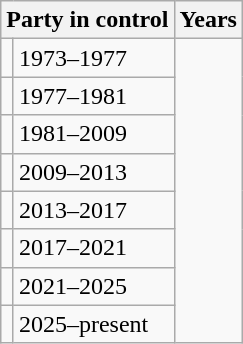<table class="wikitable">
<tr>
<th colspan=2>Party in control</th>
<th>Years</th>
</tr>
<tr>
<td></td>
<td>1973–1977</td>
</tr>
<tr>
<td></td>
<td>1977–1981</td>
</tr>
<tr>
<td></td>
<td>1981–2009</td>
</tr>
<tr>
<td></td>
<td>2009–2013</td>
</tr>
<tr>
<td></td>
<td>2013–2017</td>
</tr>
<tr>
<td></td>
<td>2017–2021</td>
</tr>
<tr>
<td></td>
<td>2021–2025</td>
</tr>
<tr>
<td></td>
<td>2025–present</td>
</tr>
</table>
